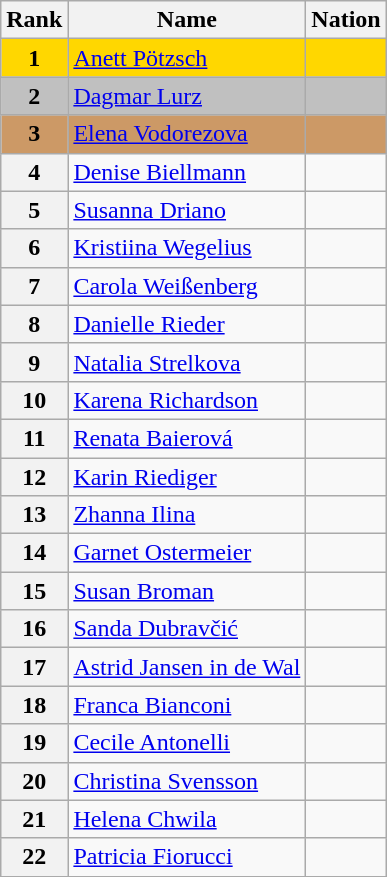<table class="wikitable">
<tr>
<th>Rank</th>
<th>Name</th>
<th>Nation</th>
</tr>
<tr bgcolor="gold">
<td align="center"><strong>1</strong></td>
<td><a href='#'>Anett Pötzsch</a></td>
<td></td>
</tr>
<tr bgcolor="silver">
<td align="center"><strong>2</strong></td>
<td><a href='#'>Dagmar Lurz</a></td>
<td></td>
</tr>
<tr bgcolor="cc9966">
<td align="center"><strong>3</strong></td>
<td><a href='#'>Elena Vodorezova</a></td>
<td></td>
</tr>
<tr>
<th>4</th>
<td><a href='#'>Denise Biellmann</a></td>
<td></td>
</tr>
<tr>
<th>5</th>
<td><a href='#'>Susanna Driano</a></td>
<td></td>
</tr>
<tr>
<th>6</th>
<td><a href='#'>Kristiina Wegelius</a></td>
<td></td>
</tr>
<tr>
<th>7</th>
<td><a href='#'>Carola Weißenberg</a></td>
<td></td>
</tr>
<tr>
<th>8</th>
<td><a href='#'>Danielle Rieder</a></td>
<td></td>
</tr>
<tr>
<th>9</th>
<td><a href='#'>Natalia Strelkova</a></td>
<td></td>
</tr>
<tr>
<th>10</th>
<td><a href='#'>Karena Richardson</a></td>
<td></td>
</tr>
<tr>
<th>11</th>
<td><a href='#'>Renata Baierová</a></td>
<td></td>
</tr>
<tr>
<th>12</th>
<td><a href='#'>Karin Riediger</a></td>
<td></td>
</tr>
<tr>
<th>13</th>
<td><a href='#'>Zhanna Ilina</a></td>
<td></td>
</tr>
<tr>
<th>14</th>
<td><a href='#'>Garnet Ostermeier</a></td>
<td></td>
</tr>
<tr>
<th>15</th>
<td><a href='#'>Susan Broman</a></td>
<td></td>
</tr>
<tr>
<th>16</th>
<td><a href='#'>Sanda Dubravčić</a></td>
<td></td>
</tr>
<tr>
<th>17</th>
<td><a href='#'>Astrid Jansen in de Wal</a></td>
<td></td>
</tr>
<tr>
<th>18</th>
<td><a href='#'>Franca Bianconi</a></td>
<td></td>
</tr>
<tr>
<th>19</th>
<td><a href='#'>Cecile Antonelli</a></td>
<td></td>
</tr>
<tr>
<th>20</th>
<td><a href='#'>Christina Svensson</a></td>
<td></td>
</tr>
<tr>
<th>21</th>
<td><a href='#'>Helena Chwila</a></td>
<td></td>
</tr>
<tr>
<th>22</th>
<td><a href='#'>Patricia Fiorucci</a></td>
<td></td>
</tr>
</table>
